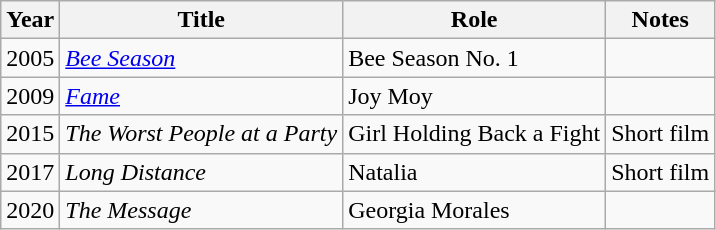<table class="wikitable sortable">
<tr>
<th>Year</th>
<th>Title</th>
<th>Role</th>
<th class="unsortable">Notes</th>
</tr>
<tr>
<td>2005</td>
<td><em><a href='#'>Bee Season</a></em></td>
<td>Bee Season No. 1</td>
<td></td>
</tr>
<tr>
<td>2009</td>
<td><em><a href='#'>Fame</a></em></td>
<td>Joy Moy</td>
<td></td>
</tr>
<tr>
<td>2015</td>
<td><em>The Worst People at a Party</em></td>
<td>Girl Holding Back a Fight</td>
<td>Short film</td>
</tr>
<tr>
<td>2017</td>
<td><em>Long Distance</em></td>
<td>Natalia</td>
<td>Short film</td>
</tr>
<tr>
<td>2020</td>
<td><em>The Message</em></td>
<td>Georgia Morales</td>
<td></td>
</tr>
</table>
